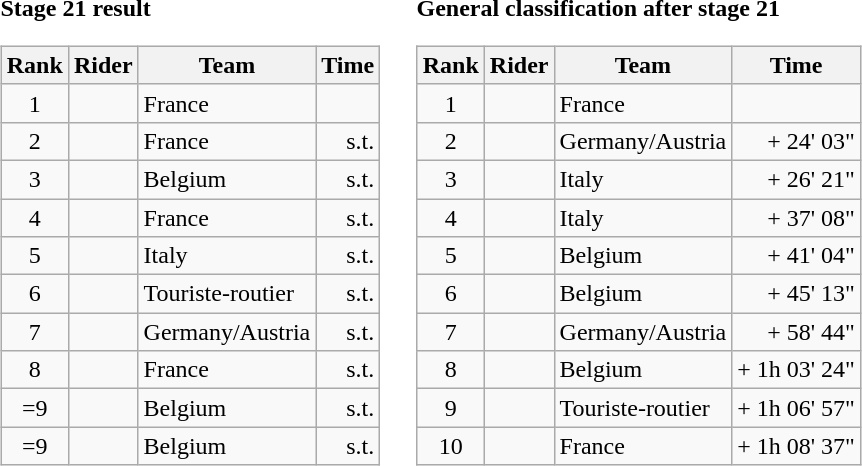<table>
<tr>
<td><strong>Stage 21 result</strong><br><table class="wikitable">
<tr>
<th scope="col">Rank</th>
<th scope="col">Rider</th>
<th scope="col">Team</th>
<th scope="col">Time</th>
</tr>
<tr>
<td style="text-align:center;">1</td>
<td></td>
<td>France</td>
<td style="text-align:right;"></td>
</tr>
<tr>
<td style="text-align:center;">2</td>
<td></td>
<td>France</td>
<td style="text-align:right;">s.t.</td>
</tr>
<tr>
<td style="text-align:center;">3</td>
<td></td>
<td>Belgium</td>
<td style="text-align:right;">s.t.</td>
</tr>
<tr>
<td style="text-align:center;">4</td>
<td></td>
<td>France</td>
<td style="text-align:right;">s.t.</td>
</tr>
<tr>
<td style="text-align:center;">5</td>
<td></td>
<td>Italy</td>
<td style="text-align:right;">s.t.</td>
</tr>
<tr>
<td style="text-align:center;">6</td>
<td></td>
<td>Touriste-routier</td>
<td style="text-align:right;">s.t.</td>
</tr>
<tr>
<td style="text-align:center;">7</td>
<td></td>
<td>Germany/Austria</td>
<td style="text-align:right;">s.t.</td>
</tr>
<tr>
<td style="text-align:center;">8</td>
<td></td>
<td>France</td>
<td style="text-align:right;">s.t.</td>
</tr>
<tr>
<td style="text-align:center;">=9</td>
<td></td>
<td>Belgium</td>
<td style="text-align:right;">s.t.</td>
</tr>
<tr>
<td style="text-align:center;">=9</td>
<td></td>
<td>Belgium</td>
<td style="text-align:right;">s.t.</td>
</tr>
</table>
</td>
<td></td>
<td><strong>General classification after stage 21</strong><br><table class="wikitable">
<tr>
<th scope="col">Rank</th>
<th scope="col">Rider</th>
<th scope="col">Team</th>
<th scope="col">Time</th>
</tr>
<tr>
<td style="text-align:center;">1</td>
<td></td>
<td>France</td>
<td style="text-align:right;"></td>
</tr>
<tr>
<td style="text-align:center;">2</td>
<td></td>
<td>Germany/Austria</td>
<td style="text-align:right;">+ 24' 03"</td>
</tr>
<tr>
<td style="text-align:center;">3</td>
<td></td>
<td>Italy</td>
<td style="text-align:right;">+ 26' 21"</td>
</tr>
<tr>
<td style="text-align:center;">4</td>
<td></td>
<td>Italy</td>
<td style="text-align:right;">+ 37' 08"</td>
</tr>
<tr>
<td style="text-align:center;">5</td>
<td></td>
<td>Belgium</td>
<td style="text-align:right;">+ 41' 04"</td>
</tr>
<tr>
<td style="text-align:center;">6</td>
<td></td>
<td>Belgium</td>
<td style="text-align:right;">+ 45' 13"</td>
</tr>
<tr>
<td style="text-align:center;">7</td>
<td></td>
<td>Germany/Austria</td>
<td style="text-align:right;">+ 58' 44"</td>
</tr>
<tr>
<td style="text-align:center;">8</td>
<td></td>
<td>Belgium</td>
<td style="text-align:right;">+ 1h 03' 24"</td>
</tr>
<tr>
<td style="text-align:center;">9</td>
<td></td>
<td>Touriste-routier</td>
<td style="text-align:right;">+ 1h 06' 57"</td>
</tr>
<tr>
<td style="text-align:center;">10</td>
<td></td>
<td>France</td>
<td style="text-align:right;">+ 1h 08' 37"</td>
</tr>
</table>
</td>
</tr>
</table>
